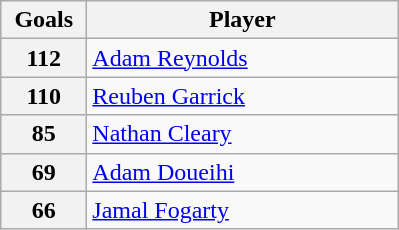<table class="wikitable" style="text-align:left;">
<tr>
<th width=50>Goals</th>
<th width=200>Player</th>
</tr>
<tr>
<th>112</th>
<td> <a href='#'>Adam Reynolds</a></td>
</tr>
<tr>
<th>110</th>
<td> <a href='#'>Reuben Garrick</a></td>
</tr>
<tr>
<th>85</th>
<td> <a href='#'>Nathan Cleary</a></td>
</tr>
<tr>
<th>69</th>
<td> <a href='#'>Adam Doueihi</a></td>
</tr>
<tr>
<th>66</th>
<td> <a href='#'>Jamal Fogarty</a></td>
</tr>
</table>
